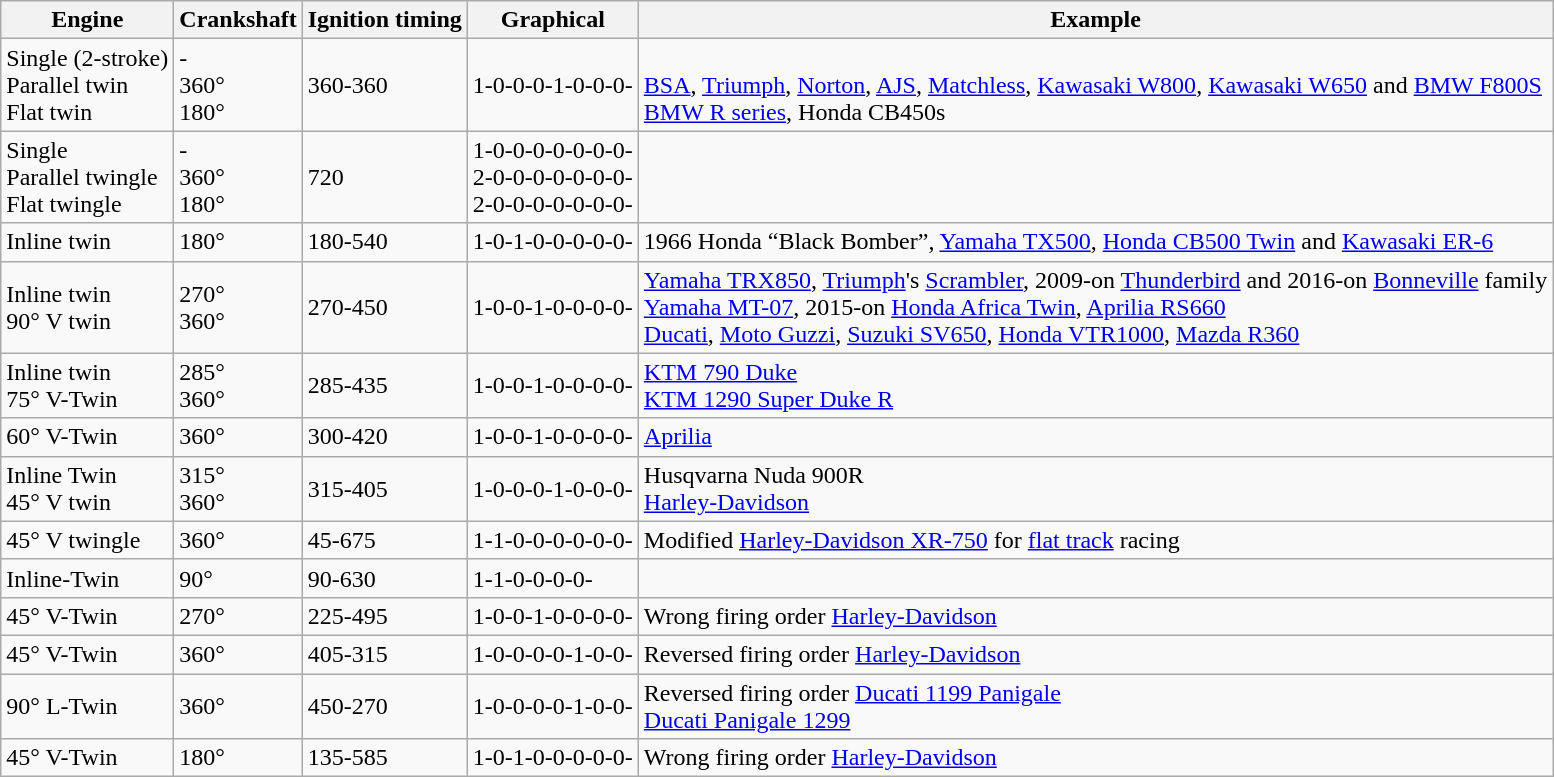<table class="wikitable">
<tr>
<th>Engine</th>
<th>Crankshaft</th>
<th>Ignition timing</th>
<th>Graphical</th>
<th>Example</th>
</tr>
<tr>
<td>Single (2-stroke)<br>Parallel twin<br>Flat twin</td>
<td>-<br>360°<br>180°</td>
<td>360-360</td>
<td>1-0-0-0-1-0-0-0-</td>
<td><br><a href='#'>BSA</a>, <a href='#'>Triumph</a>, <a href='#'>Norton</a>, <a href='#'>AJS</a>, <a href='#'>Matchless</a>, <a href='#'>Kawasaki W800</a>, <a href='#'>Kawasaki W650</a> and <a href='#'>BMW F800S</a><br><a href='#'>BMW R series</a>, Honda CB450s</td>
</tr>
<tr>
<td>Single<br>Parallel twingle<br>Flat twingle</td>
<td>-<br>360°<br>180°</td>
<td>720</td>
<td>1-0-0-0-0-0-0-0-<br>2-0-0-0-0-0-0-0-<br>2-0-0-0-0-0-0-0-</td>
<td></td>
</tr>
<tr>
<td>Inline twin</td>
<td>180°</td>
<td>180-540</td>
<td>1-0-1-0-0-0-0-0-</td>
<td>1966 Honda “Black Bomber”, <a href='#'>Yamaha TX500</a>, <a href='#'>Honda CB500 Twin</a> and <a href='#'>Kawasaki ER-6</a></td>
</tr>
<tr>
<td>Inline twin<br>90° V twin</td>
<td>270°<br>360°</td>
<td>270-450</td>
<td>1-0-0-1-0-0-0-0-</td>
<td><a href='#'>Yamaha TRX850</a>, <a href='#'>Triumph</a>'s <a href='#'>Scrambler</a>, 2009-on <a href='#'>Thunderbird</a> and 2016-on <a href='#'>Bonneville</a> family <br> <a href='#'>Yamaha MT-07</a>, 2015-on <a href='#'>Honda Africa Twin</a>, <a href='#'>Aprilia RS660</a> <br><a href='#'>Ducati</a>, <a href='#'>Moto Guzzi</a>, <a href='#'>Suzuki SV650</a>, <a href='#'>Honda VTR1000</a>, <a href='#'>Mazda R360</a></td>
</tr>
<tr>
<td>Inline twin<br>75° V-Twin</td>
<td>285°<br>360°</td>
<td>285-435</td>
<td>1-0-0-1-0-0-0-0-</td>
<td><a href='#'>KTM 790 Duke</a><br><a href='#'>KTM 1290 Super Duke R</a></td>
</tr>
<tr>
<td>60° V-Twin</td>
<td>360°</td>
<td>300-420</td>
<td>1-0-0-1-0-0-0-0-</td>
<td><a href='#'>Aprilia</a></td>
</tr>
<tr>
<td>Inline Twin <br> 45° V twin</td>
<td>315° <br> 360°</td>
<td>315-405</td>
<td>1-0-0-0-1-0-0-0-</td>
<td>Husqvarna Nuda 900R <br> <a href='#'>Harley-Davidson</a></td>
</tr>
<tr>
<td>45° V twingle</td>
<td>360°</td>
<td>45-675</td>
<td>1-1-0-0-0-0-0-0-</td>
<td>Modified <a href='#'>Harley-Davidson XR-750</a> for <a href='#'>flat track</a> racing</td>
</tr>
<tr>
<td>Inline-Twin</td>
<td>90°</td>
<td>90-630</td>
<td>1-1-0-0-0-0-</td>
<td></td>
</tr>
<tr>
<td>45° V-Twin</td>
<td>270°</td>
<td>225-495</td>
<td>1-0-0-1-0-0-0-0-</td>
<td>Wrong firing order <a href='#'>Harley-Davidson</a></td>
</tr>
<tr>
<td>45° V-Twin</td>
<td>360°</td>
<td>405-315</td>
<td>1-0-0-0-0-1-0-0-</td>
<td>Reversed firing order <a href='#'>Harley-Davidson</a></td>
</tr>
<tr>
<td>90° L-Twin</td>
<td>360°</td>
<td>450-270</td>
<td>1-0-0-0-0-1-0-0-</td>
<td>Reversed firing order <a href='#'>Ducati 1199 Panigale</a> <br> <a href='#'>Ducati Panigale 1299</a></td>
</tr>
<tr>
<td>45° V-Twin</td>
<td>180°</td>
<td>135-585</td>
<td>1-0-1-0-0-0-0-0-</td>
<td>Wrong firing order <a href='#'>Harley-Davidson</a></td>
</tr>
</table>
